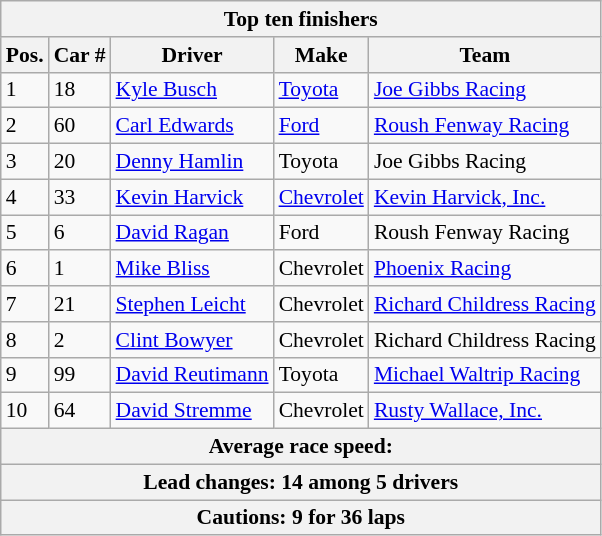<table class="wikitable" style="font-size: 90%;">
<tr>
<th colspan=9>Top ten finishers</th>
</tr>
<tr>
<th>Pos.</th>
<th>Car #</th>
<th>Driver</th>
<th>Make</th>
<th>Team</th>
</tr>
<tr>
<td>1</td>
<td>18</td>
<td><a href='#'>Kyle Busch</a></td>
<td><a href='#'>Toyota</a></td>
<td><a href='#'>Joe Gibbs Racing</a></td>
</tr>
<tr>
<td>2</td>
<td>60</td>
<td><a href='#'>Carl Edwards</a></td>
<td><a href='#'>Ford</a></td>
<td><a href='#'>Roush Fenway Racing</a></td>
</tr>
<tr>
<td>3</td>
<td>20</td>
<td><a href='#'>Denny Hamlin</a></td>
<td>Toyota</td>
<td>Joe Gibbs Racing</td>
</tr>
<tr>
<td>4</td>
<td>33</td>
<td><a href='#'>Kevin Harvick</a></td>
<td><a href='#'>Chevrolet</a></td>
<td><a href='#'>Kevin Harvick, Inc.</a></td>
</tr>
<tr>
<td>5</td>
<td>6</td>
<td><a href='#'>David Ragan</a></td>
<td>Ford</td>
<td>Roush Fenway Racing</td>
</tr>
<tr>
<td>6</td>
<td>1</td>
<td><a href='#'>Mike Bliss</a></td>
<td>Chevrolet</td>
<td><a href='#'>Phoenix Racing</a></td>
</tr>
<tr>
<td>7</td>
<td>21</td>
<td><a href='#'>Stephen Leicht</a></td>
<td>Chevrolet</td>
<td><a href='#'>Richard Childress Racing</a></td>
</tr>
<tr>
<td>8</td>
<td>2</td>
<td><a href='#'>Clint Bowyer</a></td>
<td>Chevrolet</td>
<td>Richard Childress Racing</td>
</tr>
<tr>
<td>9</td>
<td>99</td>
<td><a href='#'>David Reutimann</a></td>
<td>Toyota</td>
<td><a href='#'>Michael Waltrip Racing</a></td>
</tr>
<tr>
<td>10</td>
<td>64</td>
<td><a href='#'>David Stremme</a></td>
<td>Chevrolet</td>
<td><a href='#'>Rusty Wallace, Inc.</a></td>
</tr>
<tr>
<th colspan=9>Average race speed: </th>
</tr>
<tr>
<th colspan=9>Lead changes: 14 among 5 drivers</th>
</tr>
<tr>
<th colspan=9>Cautions: 9 for 36 laps</th>
</tr>
</table>
